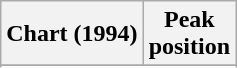<table class="wikitable sortable">
<tr>
<th>Chart (1994)</th>
<th>Peak<br>position</th>
</tr>
<tr>
</tr>
<tr>
</tr>
</table>
